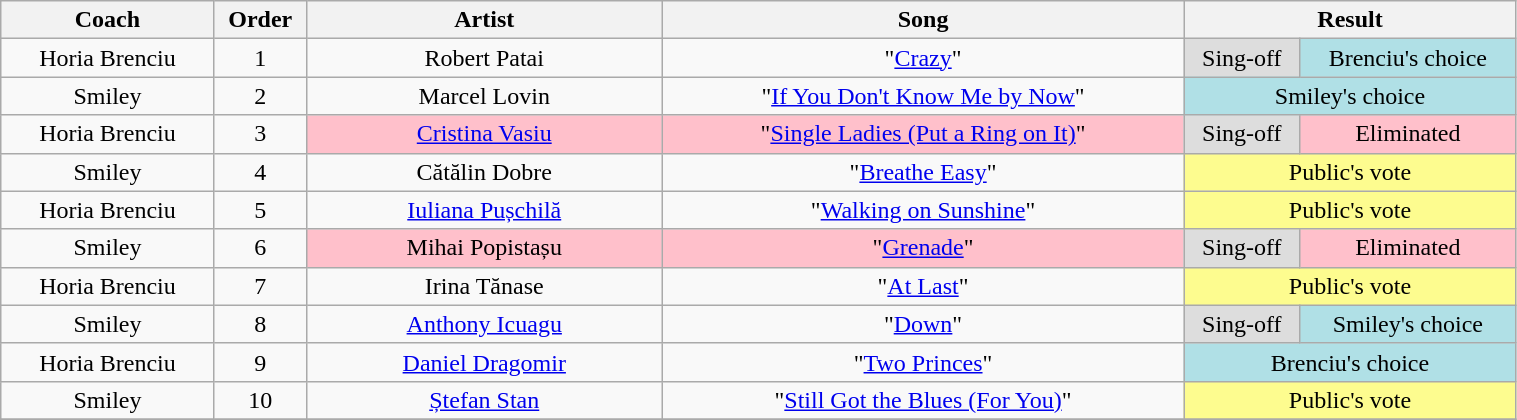<table class="wikitable" style="text-align: center; width:80%;">
<tr>
<th style="width:09%;">Coach</th>
<th style="width:02%;">Order</th>
<th style="width:15%;">Artist</th>
<th style="width:22%;">Song</th>
<th style="width:14%;" colspan="2">Result</th>
</tr>
<tr>
<td>Horia Brenciu</td>
<td>1</td>
<td>Robert Patai</td>
<td>"<a href='#'>Crazy</a>"</td>
<td style="background:#ddd">Sing-off</td>
<td style="background:#b0e0e6">Brenciu's choice</td>
</tr>
<tr>
<td>Smiley</td>
<td>2</td>
<td>Marcel Lovin</td>
<td>"<a href='#'>If You Don't Know Me by Now</a>"</td>
<td colspan="2" style="background:#b0e0e6">Smiley's choice</td>
</tr>
<tr>
<td>Horia Brenciu</td>
<td>3</td>
<td style="background:pink"><a href='#'>Cristina Vasiu</a></td>
<td style="background:pink">"<a href='#'>Single Ladies (Put a Ring on It)</a>"</td>
<td style="background:#ddd">Sing-off</td>
<td style="background:pink">Eliminated</td>
</tr>
<tr>
<td>Smiley</td>
<td>4</td>
<td>Cătălin Dobre</td>
<td>"<a href='#'>Breathe Easy</a>"</td>
<td colspan="2" style="background:#fdfc8f">Public's vote</td>
</tr>
<tr>
<td>Horia Brenciu</td>
<td>5</td>
<td><a href='#'>Iuliana Pușchilă</a></td>
<td>"<a href='#'>Walking on Sunshine</a>"</td>
<td colspan="2" style="background:#fdfc8f">Public's vote</td>
</tr>
<tr>
<td>Smiley</td>
<td>6</td>
<td style="background:pink">Mihai Popistașu</td>
<td style="background:pink">"<a href='#'>Grenade</a>"</td>
<td style="background:#ddd">Sing-off</td>
<td style="background:pink">Eliminated</td>
</tr>
<tr>
<td>Horia Brenciu</td>
<td>7</td>
<td>Irina Tănase</td>
<td>"<a href='#'>At Last</a>"</td>
<td colspan="2" style="background:#fdfc8f">Public's vote</td>
</tr>
<tr>
<td>Smiley</td>
<td>8</td>
<td><a href='#'>Anthony Icuagu</a></td>
<td>"<a href='#'>Down</a>"</td>
<td style="background:#ddd">Sing-off</td>
<td style="background:#b0e0e6">Smiley's choice</td>
</tr>
<tr>
<td>Horia Brenciu</td>
<td>9</td>
<td><a href='#'>Daniel Dragomir</a></td>
<td>"<a href='#'>Two Princes</a>"</td>
<td colspan="2" style="background:#b0e0e6">Brenciu's choice</td>
</tr>
<tr>
<td>Smiley</td>
<td>10</td>
<td><a href='#'>Ștefan Stan</a></td>
<td>"<a href='#'>Still Got the Blues (For You)</a>"</td>
<td colspan="2" style="background:#fdfc8f">Public's vote</td>
</tr>
<tr>
</tr>
</table>
